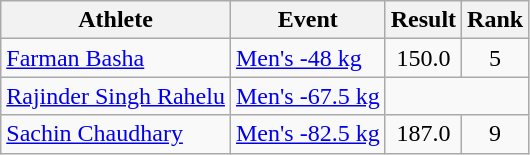<table class="wikitable">
<tr>
<th>Athlete</th>
<th>Event</th>
<th>Result</th>
<th>Rank</th>
</tr>
<tr align=center>
<td align=left><a href='#'>Farman Basha</a></td>
<td align=left><a href='#'>Men's -48 kg</a></td>
<td>150.0</td>
<td>5</td>
</tr>
<tr align=center>
<td align=left><a href='#'>Rajinder Singh Rahelu</a></td>
<td align=left><a href='#'>Men's -67.5 kg</a></td>
<td colspan=2></td>
</tr>
<tr align=center>
<td align=left><a href='#'>Sachin Chaudhary</a></td>
<td align=left><a href='#'>Men's -82.5 kg</a></td>
<td>187.0</td>
<td>9</td>
</tr>
</table>
